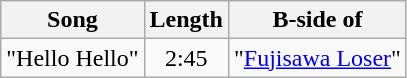<table class="wikitable">
<tr>
<th>Song</th>
<th>Length</th>
<th>B-side of</th>
</tr>
<tr>
<td>"Hello Hello"</td>
<td align="center">2:45</td>
<td>"<a href='#'>Fujisawa Loser</a>"</td>
</tr>
</table>
